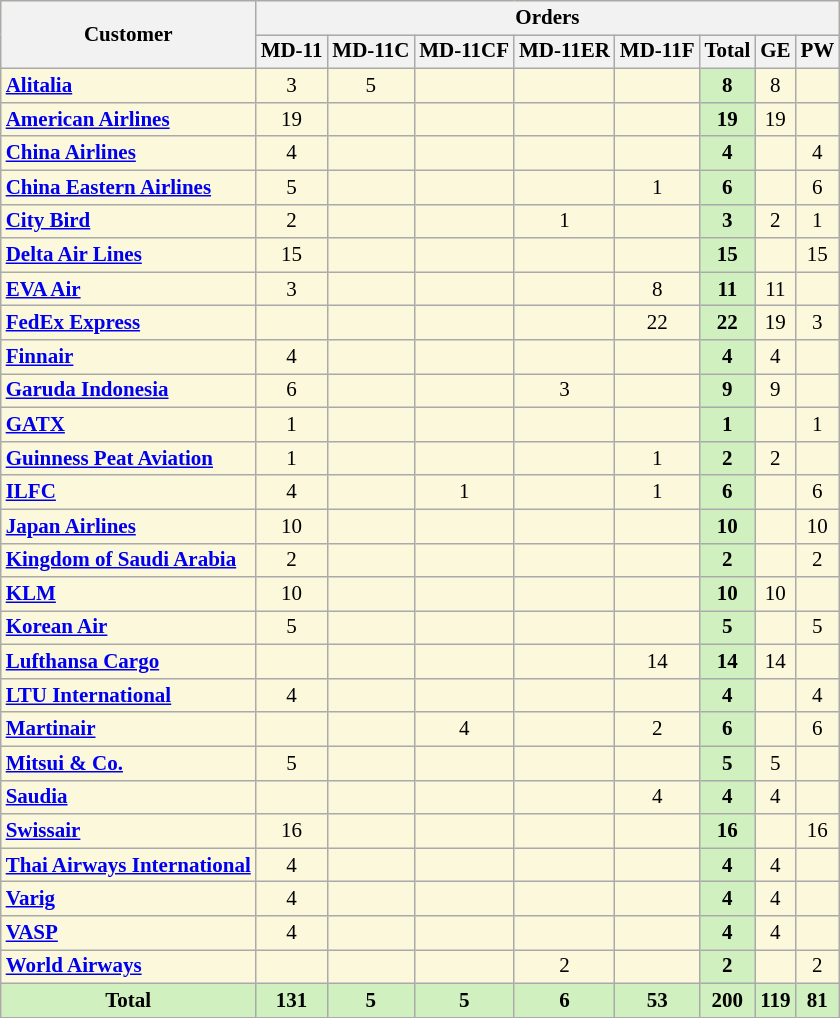<table class="wikitable sortable sticky-header-multi sort-under" style="text-align:center; font-size: 87.5%; background:#fbf8db">
<tr>
<th rowspan="2">Customer</th>
<th colspan="8">Orders</th>
</tr>
<tr style="background-color:#ccddff">
<th>MD-11</th>
<th>MD-11C</th>
<th>MD-11CF</th>
<th>MD-11ER</th>
<th>MD-11F</th>
<th>Total</th>
<th>GE</th>
<th>PW</th>
</tr>
<tr>
<td align="left"><strong><a href='#'>Alitalia</a></strong></td>
<td>3</td>
<td>5</td>
<td></td>
<td></td>
<td></td>
<td style="background:#d0f0c0;"><strong>8</strong></td>
<td>8</td>
<td></td>
</tr>
<tr>
<td align="left"><strong><a href='#'>American Airlines</a></strong></td>
<td>19</td>
<td></td>
<td></td>
<td></td>
<td></td>
<td style="background:#d0f0c0;"><strong>19</strong></td>
<td>19</td>
<td></td>
</tr>
<tr>
<td align="left"><strong><a href='#'>China Airlines</a></strong></td>
<td>4</td>
<td></td>
<td></td>
<td></td>
<td></td>
<td style="background:#d0f0c0;"><strong>4</strong></td>
<td></td>
<td>4</td>
</tr>
<tr>
<td align="left"><strong><a href='#'>China Eastern Airlines</a></strong></td>
<td>5</td>
<td></td>
<td></td>
<td></td>
<td>1</td>
<td style="background:#d0f0c0;"><strong>6</strong></td>
<td></td>
<td>6</td>
</tr>
<tr>
<td align="left"><strong><a href='#'>City Bird</a></strong></td>
<td>2</td>
<td></td>
<td></td>
<td>1</td>
<td></td>
<td style="background:#d0f0c0;"><strong>3</strong></td>
<td>2</td>
<td>1</td>
</tr>
<tr>
<td align="left"><strong><a href='#'>Delta Air Lines</a></strong></td>
<td>15</td>
<td></td>
<td></td>
<td></td>
<td></td>
<td style="background:#d0f0c0;"><strong>15</strong></td>
<td></td>
<td>15</td>
</tr>
<tr>
<td align="left"><strong><a href='#'>EVA Air</a></strong></td>
<td>3</td>
<td></td>
<td></td>
<td></td>
<td>8</td>
<td style="background:#d0f0c0;"><strong>11</strong></td>
<td>11</td>
<td></td>
</tr>
<tr>
<td align="left"><strong><a href='#'>FedEx Express</a></strong></td>
<td></td>
<td></td>
<td></td>
<td></td>
<td>22</td>
<td style="background:#d0f0c0;"><strong>22</strong></td>
<td>19</td>
<td>3</td>
</tr>
<tr>
<td align="left"><strong><a href='#'>Finnair</a></strong></td>
<td>4</td>
<td></td>
<td></td>
<td></td>
<td></td>
<td style="background:#d0f0c0;"><strong>4</strong></td>
<td>4</td>
<td></td>
</tr>
<tr>
<td align="left"><strong><a href='#'>Garuda Indonesia</a></strong></td>
<td>6</td>
<td></td>
<td></td>
<td>3</td>
<td></td>
<td style="background:#d0f0c0;"><strong>9</strong></td>
<td>9</td>
<td></td>
</tr>
<tr>
<td align="left"><strong><a href='#'>GATX</a></strong></td>
<td>1</td>
<td></td>
<td></td>
<td></td>
<td></td>
<td style="background:#d0f0c0;"><strong>1</strong></td>
<td></td>
<td>1</td>
</tr>
<tr>
<td align="left"><strong><a href='#'>Guinness Peat Aviation</a></strong></td>
<td>1</td>
<td></td>
<td></td>
<td></td>
<td>1</td>
<td style="background:#d0f0c0;"><strong>2</strong></td>
<td>2</td>
<td></td>
</tr>
<tr>
<td align="left"><strong><a href='#'>ILFC</a></strong></td>
<td>4</td>
<td></td>
<td>1</td>
<td></td>
<td>1</td>
<td style="background:#d0f0c0;"><strong>6</strong></td>
<td></td>
<td>6</td>
</tr>
<tr>
<td align="left"><strong><a href='#'>Japan Airlines</a></strong></td>
<td>10</td>
<td></td>
<td></td>
<td></td>
<td></td>
<td style="background:#d0f0c0;"><strong>10</strong></td>
<td></td>
<td>10</td>
</tr>
<tr>
<td align="left"><strong><a href='#'>Kingdom of Saudi Arabia</a></strong></td>
<td>2</td>
<td></td>
<td></td>
<td></td>
<td></td>
<td style="background:#d0f0c0;"><strong>2</strong></td>
<td></td>
<td>2</td>
</tr>
<tr>
<td align="left"><strong><a href='#'>KLM</a></strong></td>
<td>10</td>
<td></td>
<td></td>
<td></td>
<td></td>
<td style="background:#d0f0c0;"><strong>10</strong></td>
<td>10</td>
<td></td>
</tr>
<tr>
<td align="left"><strong><a href='#'>Korean Air</a></strong></td>
<td>5</td>
<td></td>
<td></td>
<td></td>
<td></td>
<td style="background:#d0f0c0;"><strong>5</strong></td>
<td></td>
<td>5</td>
</tr>
<tr>
<td align="left"><strong><a href='#'>Lufthansa Cargo</a></strong></td>
<td></td>
<td></td>
<td></td>
<td></td>
<td>14</td>
<td style="background:#d0f0c0;"><strong>14</strong></td>
<td>14</td>
<td></td>
</tr>
<tr>
<td align="left"><strong><a href='#'>LTU International</a></strong></td>
<td>4</td>
<td></td>
<td></td>
<td></td>
<td></td>
<td style="background:#d0f0c0;"><strong>4</strong></td>
<td></td>
<td>4</td>
</tr>
<tr>
<td align="left"><strong><a href='#'>Martinair</a></strong></td>
<td></td>
<td></td>
<td>4</td>
<td></td>
<td>2</td>
<td style="background:#d0f0c0;"><strong>6</strong></td>
<td></td>
<td>6</td>
</tr>
<tr>
<td align="left"><strong><a href='#'>Mitsui & Co.</a></strong></td>
<td>5</td>
<td></td>
<td></td>
<td></td>
<td></td>
<td style="background:#d0f0c0;"><strong>5</strong></td>
<td>5</td>
<td></td>
</tr>
<tr>
<td align="left"><strong><a href='#'>Saudia</a></strong></td>
<td></td>
<td></td>
<td></td>
<td></td>
<td>4</td>
<td style="background:#d0f0c0;"><strong>4</strong></td>
<td>4</td>
<td></td>
</tr>
<tr>
<td align="left"><strong><a href='#'>Swissair</a></strong></td>
<td>16</td>
<td></td>
<td></td>
<td></td>
<td></td>
<td style="background:#d0f0c0;"><strong>16</strong></td>
<td></td>
<td>16</td>
</tr>
<tr>
<td align="left"><strong><a href='#'>Thai Airways International</a></strong></td>
<td>4</td>
<td></td>
<td></td>
<td></td>
<td></td>
<td style="background:#d0f0c0;"><strong>4</strong></td>
<td>4</td>
<td></td>
</tr>
<tr>
<td align="left"><strong><a href='#'>Varig</a></strong></td>
<td>4</td>
<td></td>
<td></td>
<td></td>
<td></td>
<td style="background:#d0f0c0;"><strong>4</strong></td>
<td>4</td>
<td></td>
</tr>
<tr>
<td align="left"><strong><a href='#'>VASP</a></strong></td>
<td>4</td>
<td></td>
<td></td>
<td></td>
<td></td>
<td style="background:#d0f0c0;"><strong>4</strong></td>
<td>4</td>
<td></td>
</tr>
<tr>
<td align="left"><strong><a href='#'>World Airways</a></strong></td>
<td></td>
<td></td>
<td></td>
<td>2</td>
<td></td>
<td style="background:#d0f0c0;"><strong>2</strong></td>
<td></td>
<td>2</td>
</tr>
<tr class="sortbottom" style="font-weight:bold; background:#d0f0c0">
<td>Total</td>
<td>131</td>
<td>5</td>
<td>5</td>
<td>6</td>
<td>53</td>
<td>200</td>
<td>119</td>
<td>81</td>
</tr>
</table>
